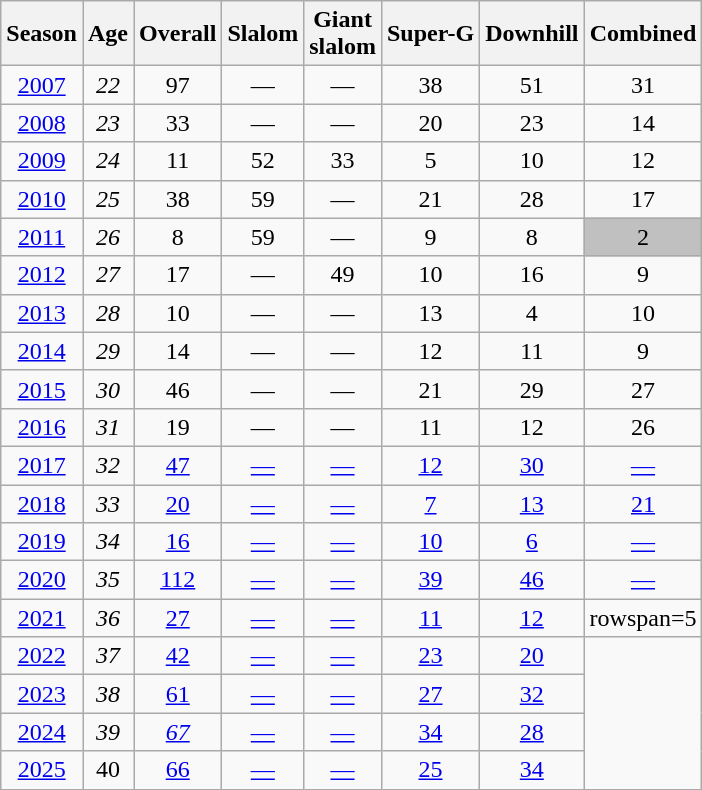<table class="wikitable" style="text-align:center; font-size:100%;">
<tr>
<th>Season</th>
<th>Age</th>
<th>Overall</th>
<th>Slalom</th>
<th>Giant<br>slalom</th>
<th>Super-G</th>
<th>Downhill</th>
<th>Combined</th>
</tr>
<tr>
<td><a href='#'>2007</a></td>
<td><em>22</em></td>
<td>97</td>
<td>—</td>
<td>—</td>
<td>38</td>
<td>51</td>
<td>31</td>
</tr>
<tr>
<td><a href='#'>2008</a></td>
<td><em>23</em></td>
<td>33</td>
<td>—</td>
<td>—</td>
<td>20</td>
<td>23</td>
<td>14</td>
</tr>
<tr>
<td><a href='#'>2009</a></td>
<td><em>24</em></td>
<td>11</td>
<td>52</td>
<td>33</td>
<td>5</td>
<td>10</td>
<td>12</td>
</tr>
<tr>
<td><a href='#'>2010</a></td>
<td><em>25</em></td>
<td>38</td>
<td>59</td>
<td>—</td>
<td>21</td>
<td>28</td>
<td>17</td>
</tr>
<tr>
<td><a href='#'>2011</a></td>
<td><em>26</em></td>
<td>8</td>
<td>59</td>
<td>—</td>
<td>9</td>
<td>8</td>
<td style="background:silver;">2</td>
</tr>
<tr>
<td><a href='#'>2012</a></td>
<td><em>27</em></td>
<td>17</td>
<td>—</td>
<td>49</td>
<td>10</td>
<td>16</td>
<td>9</td>
</tr>
<tr>
<td><a href='#'>2013</a></td>
<td><em>28</em></td>
<td>10</td>
<td>—</td>
<td>—</td>
<td>13</td>
<td>4</td>
<td>10</td>
</tr>
<tr>
<td><a href='#'>2014</a></td>
<td><em>29</em></td>
<td>14</td>
<td>—</td>
<td>—</td>
<td>12</td>
<td>11</td>
<td>9</td>
</tr>
<tr>
<td><a href='#'>2015</a></td>
<td><em>30</em></td>
<td>46</td>
<td>—</td>
<td>—</td>
<td>21</td>
<td>29</td>
<td>27</td>
</tr>
<tr>
<td><a href='#'>2016</a></td>
<td><em>31</em></td>
<td>19</td>
<td>—</td>
<td>—</td>
<td>11</td>
<td>12</td>
<td>26</td>
</tr>
<tr>
<td><a href='#'>2017</a></td>
<td><em>32</em></td>
<td><a href='#'>47</a></td>
<td><a href='#'>—</a></td>
<td><a href='#'>—</a></td>
<td><a href='#'>12</a></td>
<td><a href='#'>30</a></td>
<td><a href='#'>—</a></td>
</tr>
<tr>
<td><a href='#'>2018</a></td>
<td><em>33</em></td>
<td><a href='#'>20</a></td>
<td><a href='#'>—</a></td>
<td><a href='#'>—</a></td>
<td><a href='#'>7</a></td>
<td><a href='#'>13</a></td>
<td><a href='#'>21</a></td>
</tr>
<tr>
<td><a href='#'>2019</a></td>
<td><em>34</em></td>
<td><a href='#'>16</a></td>
<td><a href='#'>—</a></td>
<td><a href='#'>—</a></td>
<td><a href='#'>10</a></td>
<td><a href='#'>6</a></td>
<td><a href='#'>—</a></td>
</tr>
<tr>
<td><a href='#'>2020</a></td>
<td><em>35</em></td>
<td><a href='#'>112</a></td>
<td><a href='#'>—</a></td>
<td><a href='#'>—</a></td>
<td><a href='#'>39</a></td>
<td><a href='#'>46</a></td>
<td><a href='#'>—</a></td>
</tr>
<tr>
<td><a href='#'>2021</a></td>
<td><em>36</em></td>
<td><a href='#'>27</a></td>
<td><a href='#'>—</a></td>
<td><a href='#'>—</a></td>
<td><a href='#'>11</a></td>
<td><a href='#'>12</a></td>
<td>rowspan=5 </td>
</tr>
<tr>
<td><a href='#'>2022</a></td>
<td><em>37</em></td>
<td><a href='#'>42</a></td>
<td><a href='#'>—</a></td>
<td><a href='#'>—</a></td>
<td><a href='#'>23</a></td>
<td><a href='#'>20</a></td>
</tr>
<tr>
<td><a href='#'>2023</a></td>
<td><em>38</em></td>
<td><a href='#'>61</a></td>
<td><a href='#'>—</a></td>
<td><a href='#'>—</a></td>
<td><a href='#'>27</a></td>
<td><a href='#'>32</a></td>
</tr>
<tr>
<td><a href='#'>2024</a></td>
<td><em>39</em></td>
<td><em><a href='#'>67</a></td>
<td><a href='#'>—</a></td>
<td><a href='#'>—</a></td>
<td><a href='#'>34</a></td>
<td><a href='#'>28</a></td>
</tr>
<tr>
<td><a href='#'>2025</a></td>
<td></em>40<em></td>
<td><a href='#'></em>66<em></a></td>
<td><a href='#'>—</a></td>
<td><a href='#'>—</a></td>
<td><a href='#'></em>25<em></a></td>
<td><a href='#'></em>34<em></a></td>
</tr>
</table>
